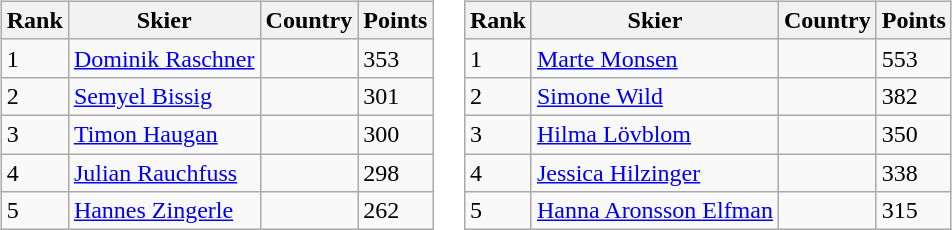<table>
<tr>
<td><br><table class="wikitable">
<tr class="backgroundcolor5">
<th>Rank</th>
<th>Skier</th>
<th>Country</th>
<th>Points</th>
</tr>
<tr>
<td>1</td>
<td><a href='#'>Dominik Raschner</a></td>
<td></td>
<td>353</td>
</tr>
<tr>
<td>2</td>
<td><a href='#'>Semyel Bissig</a></td>
<td></td>
<td>301</td>
</tr>
<tr>
<td>3</td>
<td><a href='#'>Timon Haugan</a></td>
<td></td>
<td>300</td>
</tr>
<tr>
<td>4</td>
<td><a href='#'>Julian Rauchfuss</a></td>
<td></td>
<td>298</td>
</tr>
<tr>
<td>5</td>
<td><a href='#'>Hannes Zingerle</a></td>
<td></td>
<td>262</td>
</tr>
</table>
</td>
<td><br><table class="wikitable">
<tr class="backgroundcolor5">
<th>Rank</th>
<th>Skier</th>
<th>Country</th>
<th>Points</th>
</tr>
<tr>
<td>1</td>
<td><a href='#'>Marte Monsen</a></td>
<td></td>
<td>553</td>
</tr>
<tr>
<td>2</td>
<td><a href='#'>Simone Wild</a></td>
<td></td>
<td>382</td>
</tr>
<tr>
<td>3</td>
<td><a href='#'>Hilma Lövblom</a></td>
<td></td>
<td>350</td>
</tr>
<tr>
<td>4</td>
<td><a href='#'>Jessica Hilzinger</a></td>
<td></td>
<td>338</td>
</tr>
<tr>
<td>5</td>
<td><a href='#'>Hanna Aronsson Elfman</a></td>
<td></td>
<td>315</td>
</tr>
</table>
</td>
</tr>
</table>
